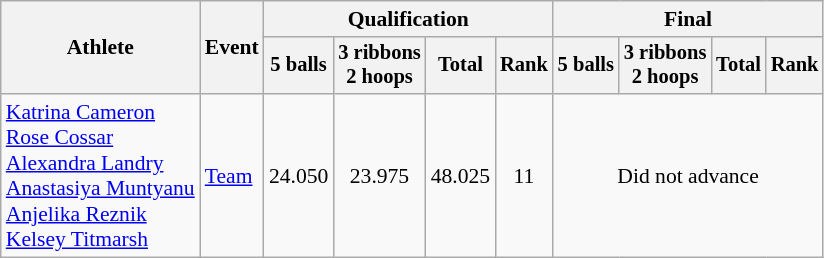<table class="wikitable" style="font-size:90%">
<tr>
<th rowspan=2>Athlete</th>
<th rowspan=2>Event</th>
<th colspan="4">Qualification</th>
<th colspan="4">Final</th>
</tr>
<tr style="font-size:95%">
<th>5 balls</th>
<th>3 ribbons <br>2 hoops</th>
<th>Total</th>
<th>Rank</th>
<th>5 balls</th>
<th>3 ribbons <br>2 hoops</th>
<th>Total</th>
<th>Rank</th>
</tr>
<tr align=center>
<td align=left><a href='#'>Katrina Cameron</a><br><a href='#'>Rose Cossar</a><br><a href='#'>Alexandra Landry</a><br><a href='#'>Anastasiya Muntyanu</a><br><a href='#'>Anjelika Reznik</a><br><a href='#'>Kelsey Titmarsh</a></td>
<td align=left><a href='#'>Team</a></td>
<td>24.050</td>
<td>23.975</td>
<td>48.025</td>
<td>11</td>
<td colspan=4>Did not advance</td>
</tr>
</table>
